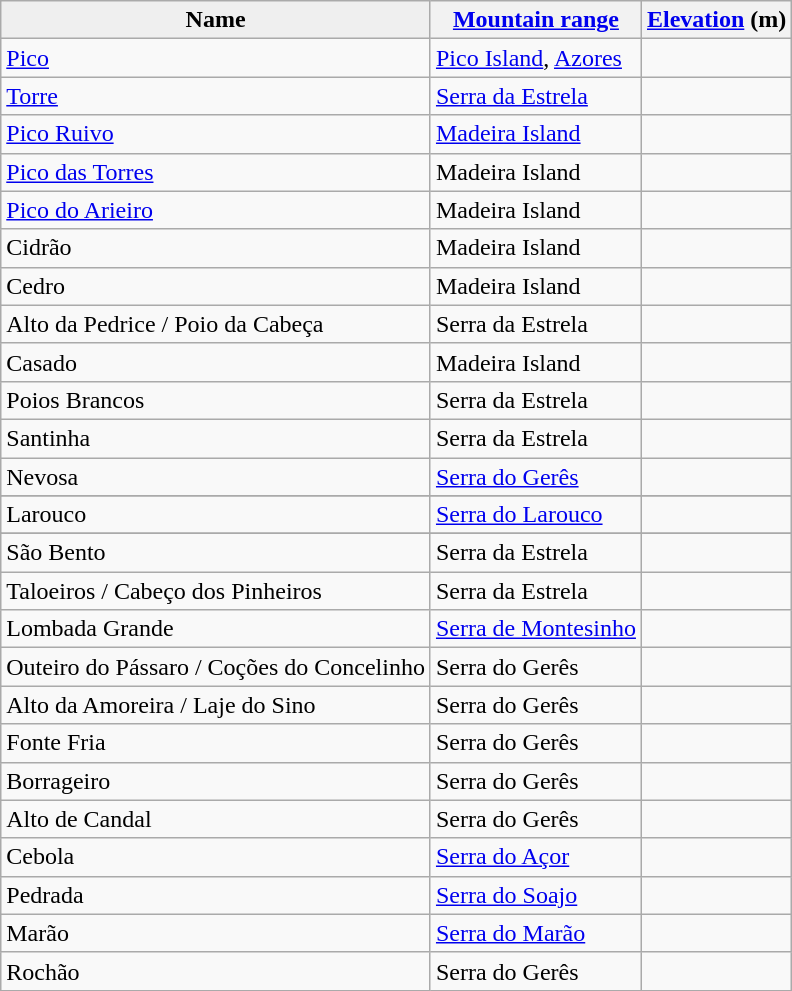<table class="wikitable sortable">
<tr>
<th style="background:#efefef;">Name</th>
<th><a href='#'>Mountain range</a></th>
<th><a href='#'>Elevation</a> (m)</th>
</tr>
<tr>
<td><a href='#'>Pico</a></td>
<td><a href='#'>Pico Island</a>, <a href='#'>Azores</a></td>
<td align="center"></td>
</tr>
<tr>
<td><a href='#'>Torre</a></td>
<td><a href='#'>Serra da Estrela</a></td>
<td align="center"></td>
</tr>
<tr>
<td><a href='#'>Pico Ruivo</a></td>
<td><a href='#'>Madeira Island</a></td>
<td align="center"></td>
</tr>
<tr>
<td><a href='#'>Pico das Torres</a></td>
<td>Madeira Island</td>
<td align="center"></td>
</tr>
<tr>
<td><a href='#'>Pico do Arieiro</a></td>
<td>Madeira Island</td>
<td align="center"></td>
</tr>
<tr>
<td>Cidrão</td>
<td>Madeira Island</td>
<td align="center"></td>
</tr>
<tr>
<td>Cedro</td>
<td>Madeira Island</td>
<td align="center"></td>
</tr>
<tr>
<td>Alto da Pedrice / Poio da Cabeça</td>
<td>Serra da Estrela</td>
<td align="center"></td>
</tr>
<tr>
<td>Casado</td>
<td>Madeira Island</td>
<td align="center"></td>
</tr>
<tr>
<td>Poios Brancos</td>
<td>Serra da Estrela</td>
<td align="center"></td>
</tr>
<tr>
<td>Santinha</td>
<td>Serra da Estrela</td>
<td align="center"></td>
</tr>
<tr>
<td>Nevosa</td>
<td><a href='#'>Serra do Gerês</a></td>
<td align="center"></td>
</tr>
<tr>
</tr>
<tr>
<td>Larouco</td>
<td><a href='#'>Serra do Larouco</a></td>
<td align="center"></td>
</tr>
<tr>
</tr>
<tr>
<td>São Bento</td>
<td>Serra da Estrela</td>
<td align="center"></td>
</tr>
<tr>
<td>Taloeiros / Cabeço dos Pinheiros</td>
<td>Serra da Estrela</td>
<td align="center"></td>
</tr>
<tr>
<td>Lombada Grande</td>
<td><a href='#'>Serra de Montesinho</a></td>
<td align="center"></td>
</tr>
<tr>
<td>Outeiro do Pássaro / Coções do Concelinho</td>
<td>Serra do Gerês</td>
<td align="center"></td>
</tr>
<tr>
<td>Alto da Amoreira / Laje do Sino</td>
<td>Serra do Gerês</td>
<td align="center"></td>
</tr>
<tr>
<td>Fonte Fria</td>
<td>Serra do Gerês</td>
<td align="center"></td>
</tr>
<tr>
<td>Borrageiro</td>
<td>Serra do Gerês</td>
<td align="center"></td>
</tr>
<tr>
<td>Alto de Candal</td>
<td>Serra do Gerês</td>
<td align="center"></td>
</tr>
<tr>
<td>Cebola</td>
<td><a href='#'>Serra do Açor</a></td>
<td align="center"></td>
</tr>
<tr>
<td>Pedrada</td>
<td><a href='#'>Serra do Soajo</a></td>
<td align="center"></td>
</tr>
<tr>
<td>Marão</td>
<td><a href='#'>Serra do Marão</a></td>
<td align="center"></td>
</tr>
<tr>
<td>Rochão</td>
<td>Serra do Gerês</td>
<td align="center"></td>
</tr>
</table>
